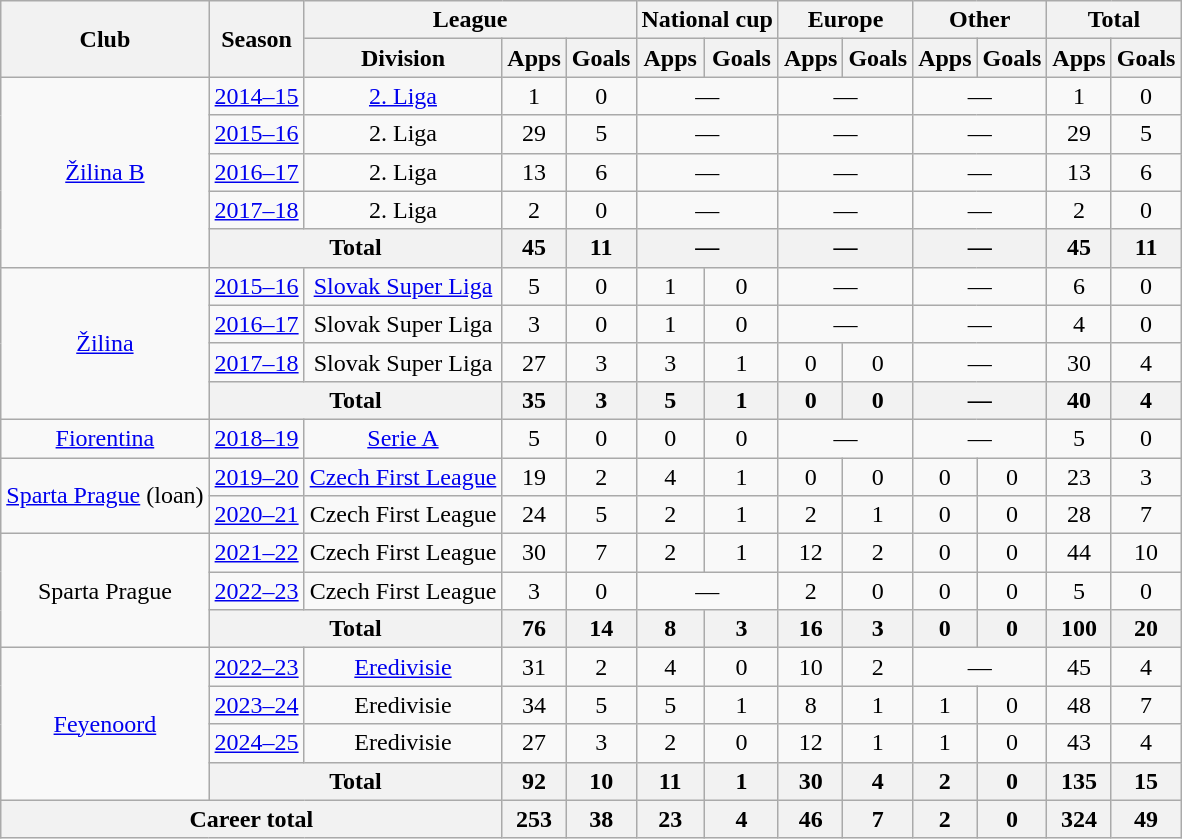<table class="wikitable" style="text-align: center">
<tr>
<th rowspan="2">Club</th>
<th rowspan="2">Season</th>
<th colspan="3">League</th>
<th colspan="2">National cup</th>
<th colspan="2">Europe</th>
<th colspan="2">Other</th>
<th colspan="2">Total</th>
</tr>
<tr>
<th>Division</th>
<th>Apps</th>
<th>Goals</th>
<th>Apps</th>
<th>Goals</th>
<th>Apps</th>
<th>Goals</th>
<th>Apps</th>
<th>Goals</th>
<th>Apps</th>
<th>Goals</th>
</tr>
<tr>
<td rowspan="5"><a href='#'>Žilina B</a></td>
<td><a href='#'>2014–15</a></td>
<td><a href='#'>2. Liga</a></td>
<td>1</td>
<td>0</td>
<td colspan="2">—</td>
<td colspan="2">—</td>
<td colspan="2">—</td>
<td>1</td>
<td>0</td>
</tr>
<tr>
<td><a href='#'>2015–16</a></td>
<td>2. Liga</td>
<td>29</td>
<td>5</td>
<td colspan="2">—</td>
<td colspan="2">—</td>
<td colspan="2">—</td>
<td>29</td>
<td>5</td>
</tr>
<tr>
<td><a href='#'>2016–17</a></td>
<td>2. Liga</td>
<td>13</td>
<td>6</td>
<td colspan="2">—</td>
<td colspan="2">—</td>
<td colspan="2">—</td>
<td>13</td>
<td>6</td>
</tr>
<tr>
<td><a href='#'>2017–18</a></td>
<td>2. Liga</td>
<td>2</td>
<td>0</td>
<td colspan="2">—</td>
<td colspan="2">—</td>
<td colspan="2">—</td>
<td>2</td>
<td>0</td>
</tr>
<tr>
<th colspan="2">Total</th>
<th>45</th>
<th>11</th>
<th colspan="2">—</th>
<th colspan="2">—</th>
<th colspan="2">—</th>
<th>45</th>
<th>11</th>
</tr>
<tr>
<td rowspan="4"><a href='#'>Žilina</a></td>
<td><a href='#'>2015–16</a></td>
<td><a href='#'>Slovak Super Liga</a></td>
<td>5</td>
<td>0</td>
<td>1</td>
<td>0</td>
<td colspan="2">—</td>
<td colspan="2">—</td>
<td>6</td>
<td>0</td>
</tr>
<tr>
<td><a href='#'>2016–17</a></td>
<td>Slovak Super Liga</td>
<td>3</td>
<td>0</td>
<td>1</td>
<td>0</td>
<td colspan="2">—</td>
<td colspan="2">—</td>
<td>4</td>
<td>0</td>
</tr>
<tr>
<td><a href='#'>2017–18</a></td>
<td>Slovak Super Liga</td>
<td>27</td>
<td>3</td>
<td>3</td>
<td>1</td>
<td>0</td>
<td>0</td>
<td colspan="2">—</td>
<td>30</td>
<td>4</td>
</tr>
<tr>
<th colspan="2">Total</th>
<th>35</th>
<th>3</th>
<th>5</th>
<th>1</th>
<th>0</th>
<th>0</th>
<th colspan="2">—</th>
<th>40</th>
<th>4</th>
</tr>
<tr>
<td><a href='#'>Fiorentina</a></td>
<td><a href='#'>2018–19</a></td>
<td><a href='#'>Serie A</a></td>
<td>5</td>
<td>0</td>
<td>0</td>
<td>0</td>
<td colspan="2">—</td>
<td colspan="2">—</td>
<td>5</td>
<td>0</td>
</tr>
<tr>
<td rowspan="2"><a href='#'>Sparta Prague</a> (loan)</td>
<td><a href='#'>2019–20</a></td>
<td><a href='#'>Czech First League</a></td>
<td>19</td>
<td>2</td>
<td>4</td>
<td>1</td>
<td>0</td>
<td>0</td>
<td>0</td>
<td>0</td>
<td>23</td>
<td>3</td>
</tr>
<tr>
<td><a href='#'>2020–21</a></td>
<td>Czech First League</td>
<td>24</td>
<td>5</td>
<td>2</td>
<td>1</td>
<td>2</td>
<td>1</td>
<td>0</td>
<td>0</td>
<td>28</td>
<td>7</td>
</tr>
<tr>
<td rowspan="3">Sparta Prague</td>
<td><a href='#'>2021–22</a></td>
<td>Czech First League</td>
<td>30</td>
<td>7</td>
<td>2</td>
<td>1</td>
<td>12</td>
<td>2</td>
<td>0</td>
<td>0</td>
<td>44</td>
<td>10</td>
</tr>
<tr>
<td><a href='#'>2022–23</a></td>
<td>Czech First League</td>
<td>3</td>
<td>0</td>
<td colspan="2">—</td>
<td>2</td>
<td>0</td>
<td>0</td>
<td>0</td>
<td>5</td>
<td>0</td>
</tr>
<tr>
<th colspan="2">Total</th>
<th>76</th>
<th>14</th>
<th>8</th>
<th>3</th>
<th>16</th>
<th>3</th>
<th>0</th>
<th>0</th>
<th>100</th>
<th>20</th>
</tr>
<tr>
<td rowspan="4"><a href='#'>Feyenoord</a></td>
<td><a href='#'>2022–23</a></td>
<td><a href='#'>Eredivisie</a></td>
<td>31</td>
<td>2</td>
<td>4</td>
<td>0</td>
<td>10</td>
<td>2</td>
<td colspan="2">—</td>
<td>45</td>
<td>4</td>
</tr>
<tr>
<td><a href='#'>2023–24</a></td>
<td>Eredivisie</td>
<td>34</td>
<td>5</td>
<td>5</td>
<td>1</td>
<td>8</td>
<td>1</td>
<td>1</td>
<td>0</td>
<td>48</td>
<td>7</td>
</tr>
<tr>
<td><a href='#'>2024–25</a></td>
<td>Eredivisie</td>
<td>27</td>
<td>3</td>
<td>2</td>
<td>0</td>
<td>12</td>
<td>1</td>
<td>1</td>
<td>0</td>
<td>43</td>
<td>4</td>
</tr>
<tr>
<th colspan="2">Total</th>
<th>92</th>
<th>10</th>
<th>11</th>
<th>1</th>
<th>30</th>
<th>4</th>
<th>2</th>
<th>0</th>
<th>135</th>
<th>15</th>
</tr>
<tr>
<th colspan="3">Career total</th>
<th>253</th>
<th>38</th>
<th>23</th>
<th>4</th>
<th>46</th>
<th>7</th>
<th>2</th>
<th>0</th>
<th>324</th>
<th>49</th>
</tr>
</table>
